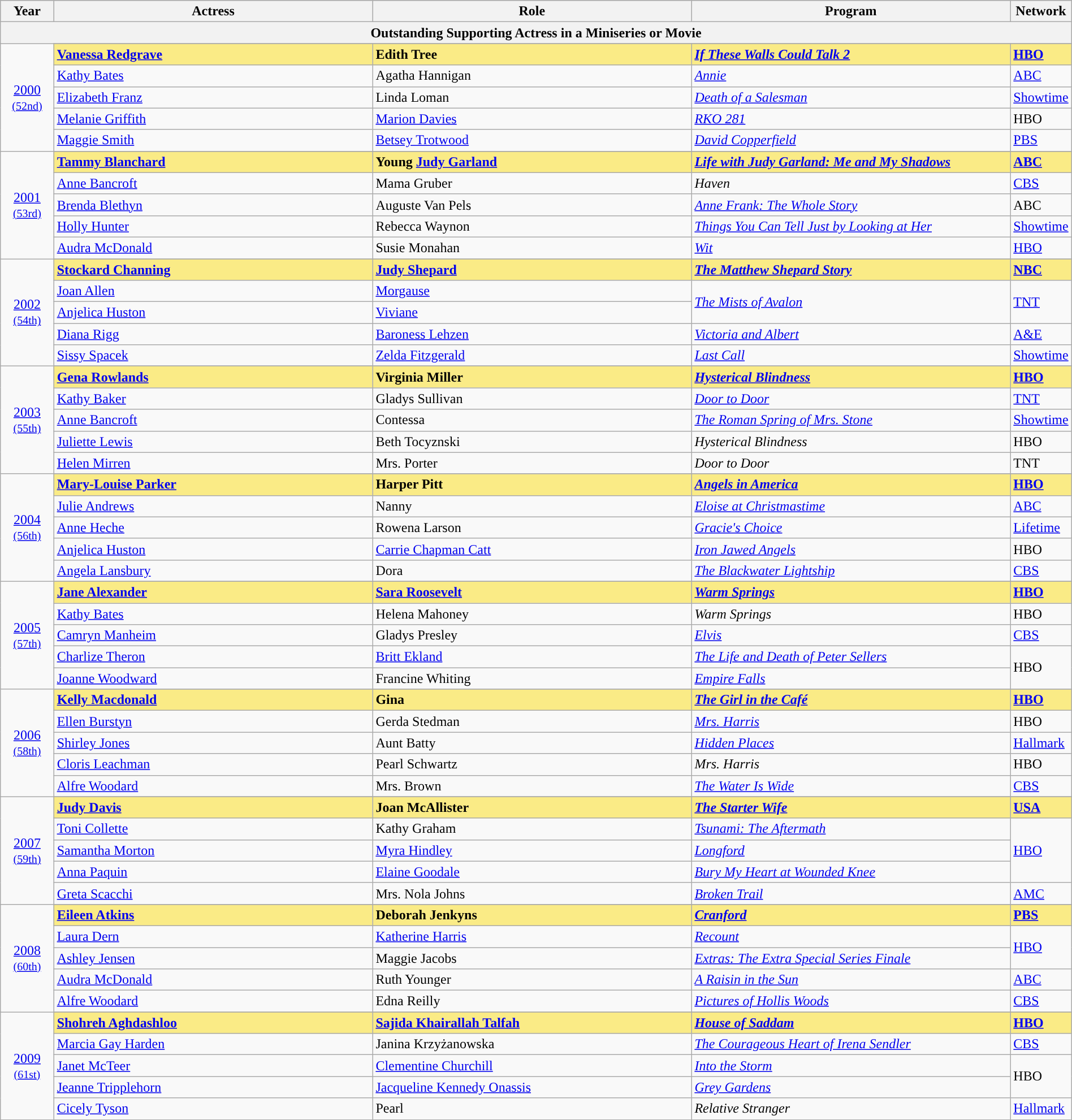<table class="wikitable" style="width:100%; text-align: left;">
<tr style="background:#bebebe;">
<th style="width:5%;">Year</th>
<th style="width:30%;">Actress</th>
<th style="width:30%;">Role</th>
<th style="width:30%;">Program</th>
<th style="width:5%;">Network</th>
</tr>
<tr>
<th colspan=5>Outstanding Supporting Actress in a Miniseries or Movie</th>
</tr>
<tr>
<td rowspan=6 style="text-align:center"><a href='#'>2000</a><br><small><a href='#'>(52nd)</a></small><br></td>
</tr>
<tr style="background:#FAEB86;">
<td><strong><a href='#'>Vanessa Redgrave</a></strong></td>
<td><strong>Edith Tree</strong></td>
<td><strong><em><a href='#'>If These Walls Could Talk 2</a></em></strong></td>
<td><strong><a href='#'>HBO</a></strong></td>
</tr>
<tr>
<td><a href='#'>Kathy Bates</a></td>
<td>Agatha Hannigan</td>
<td><em><a href='#'>Annie</a></em></td>
<td><a href='#'>ABC</a></td>
</tr>
<tr>
<td><a href='#'>Elizabeth Franz</a></td>
<td>Linda Loman</td>
<td><em><a href='#'>Death of a Salesman</a></em></td>
<td><a href='#'>Showtime</a></td>
</tr>
<tr>
<td><a href='#'>Melanie Griffith</a></td>
<td><a href='#'>Marion Davies</a></td>
<td><em><a href='#'>RKO 281</a></em></td>
<td>HBO</td>
</tr>
<tr>
<td><a href='#'>Maggie Smith</a></td>
<td><a href='#'>Betsey Trotwood</a></td>
<td><em><a href='#'>David Copperfield</a></em></td>
<td><a href='#'>PBS</a></td>
</tr>
<tr>
<td rowspan=6 style="text-align:center"><a href='#'>2001</a><br><small><a href='#'>(53rd)</a></small><br></td>
</tr>
<tr style="background:#FAEB86;">
<td><strong><a href='#'>Tammy Blanchard</a></strong></td>
<td><strong>Young <a href='#'>Judy Garland</a></strong></td>
<td><strong><em><a href='#'>Life with Judy Garland: Me and My Shadows</a></em></strong></td>
<td><strong><a href='#'>ABC</a></strong></td>
</tr>
<tr>
<td><a href='#'>Anne Bancroft</a></td>
<td>Mama Gruber</td>
<td><em>Haven</em></td>
<td><a href='#'>CBS</a></td>
</tr>
<tr>
<td><a href='#'>Brenda Blethyn</a></td>
<td>Auguste Van Pels</td>
<td><em><a href='#'>Anne Frank: The Whole Story</a></em></td>
<td>ABC</td>
</tr>
<tr>
<td><a href='#'>Holly Hunter</a></td>
<td>Rebecca Waynon</td>
<td><em><a href='#'>Things You Can Tell Just by Looking at Her</a></em></td>
<td><a href='#'>Showtime</a></td>
</tr>
<tr>
<td><a href='#'>Audra McDonald</a></td>
<td>Susie Monahan</td>
<td><em><a href='#'>Wit</a></em></td>
<td><a href='#'>HBO</a></td>
</tr>
<tr>
<td rowspan=6 style="text-align:center"><a href='#'>2002</a><br><small><a href='#'>(54th)</a></small><br></td>
</tr>
<tr style="background:#FAEB86;">
<td><strong><a href='#'>Stockard Channing</a></strong></td>
<td><strong><a href='#'>Judy Shepard</a></strong></td>
<td><strong><em><a href='#'>The Matthew Shepard Story</a></em></strong></td>
<td><strong><a href='#'>NBC</a></strong></td>
</tr>
<tr>
<td><a href='#'>Joan Allen</a></td>
<td><a href='#'>Morgause</a></td>
<td rowspan="2"><em><a href='#'>The Mists of Avalon</a></em></td>
<td rowspan="2"><a href='#'>TNT</a></td>
</tr>
<tr>
<td><a href='#'>Anjelica Huston</a></td>
<td><a href='#'>Viviane</a></td>
</tr>
<tr>
<td><a href='#'>Diana Rigg</a></td>
<td><a href='#'>Baroness Lehzen</a></td>
<td><em><a href='#'>Victoria and Albert</a></em></td>
<td><a href='#'>A&E</a></td>
</tr>
<tr>
<td><a href='#'>Sissy Spacek</a></td>
<td><a href='#'>Zelda Fitzgerald</a></td>
<td><em><a href='#'>Last Call</a></em></td>
<td><a href='#'>Showtime</a></td>
</tr>
<tr>
<td rowspan=6 style="text-align:center"><a href='#'>2003</a><br><small><a href='#'>(55th)</a></small><br></td>
</tr>
<tr style="background:#FAEB86;">
<td><strong><a href='#'>Gena Rowlands</a></strong></td>
<td><strong>Virginia Miller</strong></td>
<td><strong><em><a href='#'>Hysterical Blindness</a></em></strong></td>
<td><strong><a href='#'>HBO</a></strong></td>
</tr>
<tr>
<td><a href='#'>Kathy Baker</a></td>
<td>Gladys Sullivan</td>
<td><em><a href='#'>Door to Door</a></em></td>
<td><a href='#'>TNT</a></td>
</tr>
<tr>
<td><a href='#'>Anne Bancroft</a></td>
<td>Contessa</td>
<td><em><a href='#'>The Roman Spring of Mrs. Stone</a></em></td>
<td><a href='#'>Showtime</a></td>
</tr>
<tr>
<td><a href='#'>Juliette Lewis</a></td>
<td>Beth Tocyznski</td>
<td><em>Hysterical Blindness</em></td>
<td>HBO</td>
</tr>
<tr>
<td><a href='#'>Helen Mirren</a></td>
<td>Mrs. Porter</td>
<td><em>Door to Door</em></td>
<td>TNT</td>
</tr>
<tr>
<td rowspan=6 style="text-align:center"><a href='#'>2004</a><br><small><a href='#'>(56th)</a></small><br></td>
</tr>
<tr style="background:#FAEB86;">
<td><strong><a href='#'>Mary-Louise Parker</a></strong></td>
<td><strong>Harper Pitt</strong></td>
<td><strong><em><a href='#'>Angels in America</a></em></strong></td>
<td><strong><a href='#'>HBO</a></strong></td>
</tr>
<tr>
<td><a href='#'>Julie Andrews</a></td>
<td>Nanny</td>
<td><em><a href='#'>Eloise at Christmastime</a></em></td>
<td><a href='#'>ABC</a></td>
</tr>
<tr>
<td><a href='#'>Anne Heche</a></td>
<td>Rowena Larson</td>
<td><em><a href='#'>Gracie's Choice</a></em></td>
<td><a href='#'>Lifetime</a></td>
</tr>
<tr>
<td><a href='#'>Anjelica Huston</a></td>
<td><a href='#'>Carrie Chapman Catt</a></td>
<td><em><a href='#'>Iron Jawed Angels</a></em></td>
<td>HBO</td>
</tr>
<tr>
<td><a href='#'>Angela Lansbury</a></td>
<td>Dora</td>
<td><em><a href='#'>The Blackwater Lightship</a></em></td>
<td><a href='#'>CBS</a></td>
</tr>
<tr>
<td rowspan=6 style="text-align:center"><a href='#'>2005</a><br><small><a href='#'>(57th)</a></small><br></td>
</tr>
<tr style="background:#FAEB86;">
<td><strong><a href='#'>Jane Alexander</a></strong></td>
<td><strong><a href='#'>Sara Roosevelt</a></strong></td>
<td><strong><em><a href='#'>Warm Springs</a></em></strong></td>
<td><strong><a href='#'>HBO</a></strong></td>
</tr>
<tr>
<td><a href='#'>Kathy Bates</a></td>
<td>Helena Mahoney</td>
<td><em>Warm Springs</em></td>
<td>HBO</td>
</tr>
<tr>
<td><a href='#'>Camryn Manheim</a></td>
<td>Gladys Presley</td>
<td><em><a href='#'>Elvis</a></em></td>
<td><a href='#'>CBS</a></td>
</tr>
<tr>
<td><a href='#'>Charlize Theron</a></td>
<td><a href='#'>Britt Ekland</a></td>
<td><em><a href='#'>The Life and Death of Peter Sellers</a></em></td>
<td rowspan="2">HBO</td>
</tr>
<tr>
<td><a href='#'>Joanne Woodward</a></td>
<td>Francine Whiting</td>
<td><em><a href='#'>Empire Falls</a></em></td>
</tr>
<tr>
<td rowspan=6 style="text-align:center"><a href='#'>2006</a><br><small><a href='#'>(58th)</a></small><br></td>
</tr>
<tr style="background:#FAEB86;">
<td><strong><a href='#'>Kelly Macdonald</a></strong></td>
<td><strong>Gina</strong></td>
<td><strong><em><a href='#'>The Girl in the Café</a></em></strong></td>
<td><strong><a href='#'>HBO</a></strong></td>
</tr>
<tr>
<td><a href='#'>Ellen Burstyn</a></td>
<td>Gerda Stedman</td>
<td><em><a href='#'>Mrs. Harris</a></em></td>
<td>HBO</td>
</tr>
<tr>
<td><a href='#'>Shirley Jones</a></td>
<td>Aunt Batty</td>
<td><em><a href='#'>Hidden Places</a></em></td>
<td><a href='#'>Hallmark</a></td>
</tr>
<tr>
<td><a href='#'>Cloris Leachman</a></td>
<td>Pearl Schwartz</td>
<td><em>Mrs. Harris</em></td>
<td>HBO</td>
</tr>
<tr>
<td><a href='#'>Alfre Woodard</a></td>
<td>Mrs. Brown</td>
<td><em><a href='#'>The Water Is Wide</a></em></td>
<td><a href='#'>CBS</a></td>
</tr>
<tr>
<td rowspan=6 style="text-align:center"><a href='#'>2007</a><br><small><a href='#'>(59th)</a></small><br></td>
</tr>
<tr style="background:#FAEB86;">
<td><strong><a href='#'>Judy Davis</a></strong></td>
<td><strong>Joan McAllister</strong></td>
<td><strong><em><a href='#'>The Starter Wife</a></em></strong></td>
<td><strong><a href='#'>USA</a></strong></td>
</tr>
<tr>
<td><a href='#'>Toni Collette</a></td>
<td>Kathy Graham</td>
<td><em><a href='#'>Tsunami: The Aftermath</a></em></td>
<td rowspan="3"><a href='#'>HBO</a></td>
</tr>
<tr>
<td><a href='#'>Samantha Morton</a></td>
<td><a href='#'>Myra Hindley</a></td>
<td><em><a href='#'>Longford</a></em></td>
</tr>
<tr>
<td><a href='#'>Anna Paquin</a></td>
<td><a href='#'>Elaine Goodale</a></td>
<td><em><a href='#'>Bury My Heart at Wounded Knee</a></em></td>
</tr>
<tr>
<td><a href='#'>Greta Scacchi</a></td>
<td>Mrs. Nola Johns</td>
<td><em><a href='#'>Broken Trail</a></em></td>
<td><a href='#'>AMC</a></td>
</tr>
<tr>
<td rowspan=6 style="text-align:center"><a href='#'>2008</a><br><small><a href='#'>(60th)</a></small><br></td>
</tr>
<tr style="background:#FAEB86;">
<td><strong><a href='#'>Eileen Atkins</a></strong></td>
<td><strong>Deborah Jenkyns</strong></td>
<td><strong><em><a href='#'>Cranford</a></em></strong></td>
<td><strong><a href='#'>PBS</a></strong></td>
</tr>
<tr>
<td><a href='#'>Laura Dern</a></td>
<td><a href='#'>Katherine Harris</a></td>
<td><em><a href='#'>Recount</a></em></td>
<td rowspan="2"><a href='#'>HBO</a></td>
</tr>
<tr>
<td><a href='#'>Ashley Jensen</a></td>
<td>Maggie Jacobs</td>
<td><em><a href='#'>Extras: The Extra Special Series Finale</a></em></td>
</tr>
<tr>
<td><a href='#'>Audra McDonald</a></td>
<td>Ruth Younger</td>
<td><em><a href='#'>A Raisin in the Sun</a></em></td>
<td><a href='#'>ABC</a></td>
</tr>
<tr>
<td><a href='#'>Alfre Woodard</a></td>
<td>Edna Reilly</td>
<td><em><a href='#'>Pictures of Hollis Woods</a></em></td>
<td><a href='#'>CBS</a></td>
</tr>
<tr>
<td rowspan=6 style="text-align:center"><a href='#'>2009</a><br><small><a href='#'>(61st)</a></small><br></td>
</tr>
<tr style="background:#FAEB86;">
<td><strong><a href='#'>Shohreh Aghdashloo</a></strong></td>
<td><strong><a href='#'>Sajida Khairallah Talfah</a></strong></td>
<td><strong><em><a href='#'>House of Saddam</a></em></strong></td>
<td><strong><a href='#'>HBO</a></strong></td>
</tr>
<tr>
<td><a href='#'>Marcia Gay Harden</a></td>
<td>Janina Krzyżanowska</td>
<td><em><a href='#'>The Courageous Heart of Irena Sendler</a></em></td>
<td><a href='#'>CBS</a></td>
</tr>
<tr>
<td><a href='#'>Janet McTeer</a></td>
<td><a href='#'>Clementine Churchill</a></td>
<td><em><a href='#'>Into the Storm</a></em></td>
<td rowspan="2">HBO</td>
</tr>
<tr>
<td><a href='#'>Jeanne Tripplehorn</a></td>
<td><a href='#'>Jacqueline Kennedy Onassis</a></td>
<td><em><a href='#'>Grey Gardens</a></em></td>
</tr>
<tr>
<td><a href='#'>Cicely Tyson</a></td>
<td>Pearl</td>
<td><em>Relative Stranger</em></td>
<td><a href='#'>Hallmark</a></td>
</tr>
</table>
